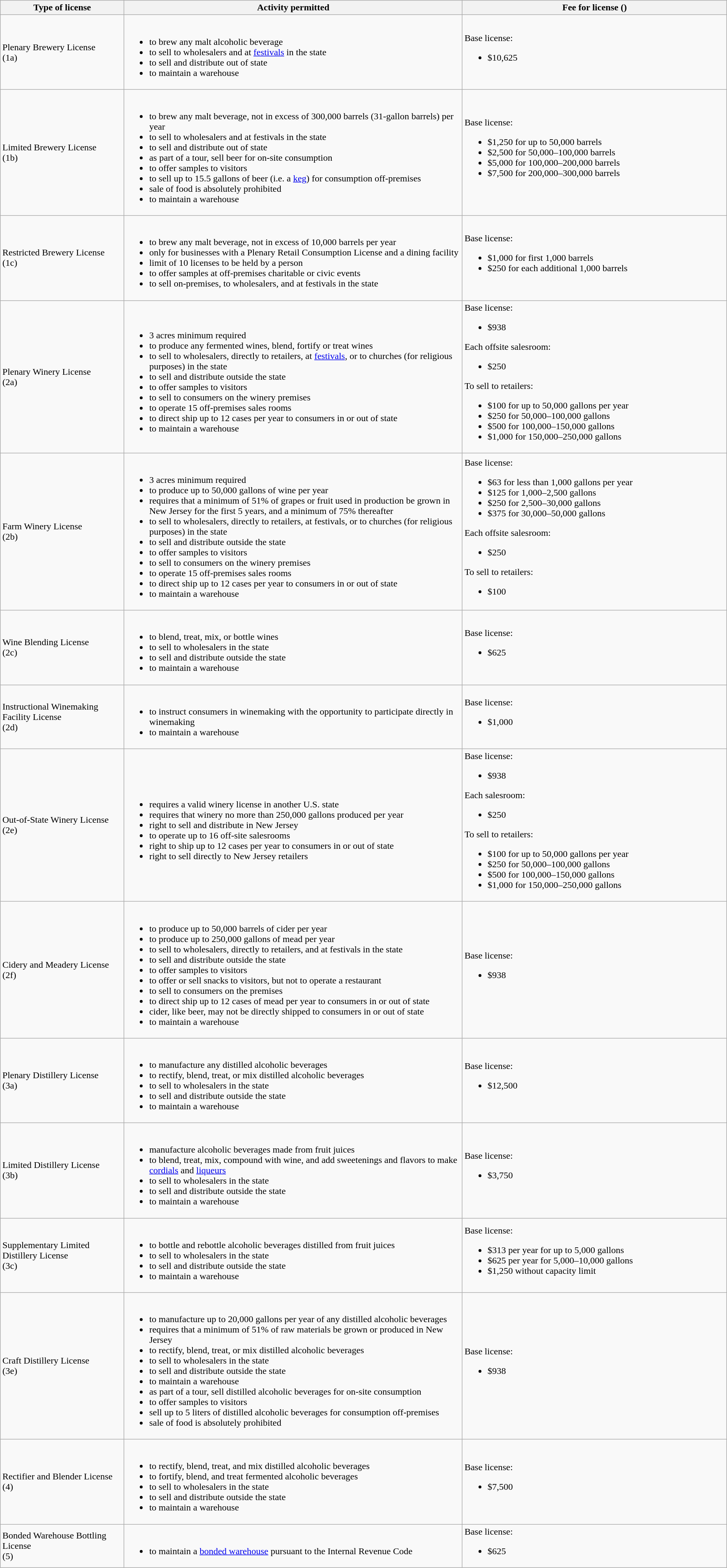<table class="wikitable mw-collapsible" style="width:100%">
<tr>
<th width="160">Type of license</th>
<th width="450">Activity permitted</th>
<th width="350">Fee for license ()</th>
</tr>
<tr>
<td>Plenary Brewery License<br>(1a)</td>
<td><br><ul><li>to brew any malt alcoholic beverage</li><li>to sell to wholesalers and at <a href='#'>festivals</a> in the state</li><li>to sell and distribute out of state</li><li>to maintain a warehouse</li></ul></td>
<td>Base license:<br><ul><li>$10,625</li></ul></td>
</tr>
<tr>
<td>Limited Brewery License<br>(1b)</td>
<td><br><ul><li>to brew any malt beverage, not in excess of 300,000 barrels (31-gallon barrels) per year</li><li>to sell to wholesalers and at festivals in the state</li><li>to sell and distribute out of state</li><li>as part of a tour, sell beer for on-site consumption</li><li>to offer samples to visitors</li><li>to sell up to 15.5 gallons of beer (i.e. a <a href='#'>keg</a>) for consumption off-premises</li><li>sale of food is absolutely prohibited</li><li>to maintain a warehouse</li></ul></td>
<td>Base license:<br><ul><li>$1,250 for up to 50,000 barrels</li><li>$2,500 for 50,000–100,000 barrels</li><li>$5,000 for 100,000–200,000 barrels</li><li>$7,500 for 200,000–300,000 barrels</li></ul></td>
</tr>
<tr>
<td>Restricted Brewery License<br>(1c)</td>
<td><br><ul><li>to brew any malt beverage, not in excess of 10,000 barrels per year</li><li>only for businesses with a Plenary Retail Consumption License and a dining facility</li><li>limit of 10 licenses to be held by a person</li><li>to offer samples at off-premises charitable or civic events</li><li>to sell on-premises, to wholesalers, and at festivals in the state</li></ul></td>
<td>Base license:<br><ul><li>$1,000 for first 1,000 barrels</li><li>$250 for each additional 1,000 barrels</li></ul></td>
</tr>
<tr>
<td>Plenary Winery License<br>(2a)</td>
<td><br><ul><li>3 acres minimum required</li><li>to produce any fermented wines, blend, fortify or treat wines</li><li>to sell to wholesalers, directly to retailers, at <a href='#'>festivals</a>, or to churches (for religious purposes) in the state</li><li>to sell and distribute outside the state</li><li>to offer samples to visitors</li><li>to sell to consumers on the winery premises</li><li>to operate 15 off-premises sales rooms</li><li>to direct ship up to 12 cases per year to consumers in or out of state</li><li>to maintain a warehouse</li></ul></td>
<td>Base license:<br><ul><li>$938</li></ul>Each offsite salesroom:<ul><li>$250</li></ul>To sell to retailers:<ul><li>$100 for up to 50,000 gallons per year</li><li>$250 for 50,000–100,000 gallons</li><li>$500 for 100,000–150,000 gallons</li><li>$1,000 for 150,000–250,000 gallons</li></ul></td>
</tr>
<tr>
<td>Farm Winery License<br>(2b)</td>
<td><br><ul><li>3 acres minimum required</li><li>to produce up to 50,000 gallons of wine per year</li><li>requires that a minimum of 51% of grapes or fruit used in production be grown in New Jersey for the first 5 years, and a minimum of 75% thereafter</li><li>to sell to wholesalers, directly to retailers, at festivals, or to churches (for religious purposes) in the state</li><li>to sell and distribute outside the state</li><li>to offer samples to visitors</li><li>to sell to consumers on the winery premises</li><li>to operate 15 off-premises sales rooms</li><li>to direct ship up to 12 cases per year to consumers in or out of state</li><li>to maintain a warehouse</li></ul></td>
<td>Base license:<br><ul><li>$63 for less than 1,000 gallons per year</li><li>$125 for 1,000–2,500 gallons</li><li>$250 for 2,500–30,000 gallons</li><li>$375 for 30,000–50,000 gallons</li></ul>Each offsite salesroom:<ul><li>$250</li></ul>To sell to retailers:<ul><li>$100</li></ul></td>
</tr>
<tr>
<td>Wine Blending License<br>(2c)</td>
<td><br><ul><li>to blend, treat, mix, or bottle wines</li><li>to sell to wholesalers in the state</li><li>to sell and distribute outside the state</li><li>to maintain a warehouse</li></ul></td>
<td>Base license:<br><ul><li>$625</li></ul></td>
</tr>
<tr>
<td>Instructional Winemaking Facility License<br>(2d)</td>
<td><br><ul><li>to instruct consumers in winemaking with the opportunity to participate directly in winemaking</li><li>to maintain a warehouse</li></ul></td>
<td>Base license:<br><ul><li>$1,000</li></ul></td>
</tr>
<tr>
<td>Out-of-State Winery License<br>(2e)</td>
<td><br><ul><li>requires a valid winery license in another U.S. state</li><li>requires that winery no more than 250,000 gallons produced per year</li><li>right to sell and distribute in New Jersey</li><li>to operate up to 16 off-site salesrooms</li><li>right to ship up to 12 cases per year to consumers in or out of state</li><li>right to sell directly to New Jersey retailers</li></ul></td>
<td>Base license:<br><ul><li>$938</li></ul>Each salesroom:<ul><li>$250</li></ul>To sell to retailers:<ul><li>$100 for up to 50,000 gallons per year</li><li>$250 for 50,000–100,000 gallons</li><li>$500 for 100,000–150,000 gallons</li><li>$1,000 for 150,000–250,000 gallons</li></ul></td>
</tr>
<tr>
<td>Cidery and Meadery License<br>(2f)</td>
<td><br><ul><li>to produce up to 50,000 barrels of cider per year</li><li>to produce up to 250,000 gallons of mead per year</li><li>to sell to wholesalers, directly to retailers, and at festivals in the state</li><li>to sell and distribute outside the state</li><li>to offer samples to visitors</li><li>to offer or sell snacks to visitors, but not to operate a restaurant</li><li>to sell to consumers on the premises</li><li>to direct ship up to 12 cases of mead per year to consumers in or out of state</li><li>cider, like beer, may not be directly shipped to consumers in or out of state</li><li>to maintain a warehouse</li></ul></td>
<td>Base license:<br><ul><li>$938</li></ul></td>
</tr>
<tr>
<td>Plenary Distillery License<br>(3a)</td>
<td><br><ul><li>to manufacture any distilled alcoholic beverages</li><li>to rectify, blend, treat, or mix distilled alcoholic beverages</li><li>to sell to wholesalers in the state</li><li>to sell and distribute outside the state</li><li>to maintain a warehouse</li></ul></td>
<td>Base license:<br><ul><li>$12,500</li></ul></td>
</tr>
<tr>
<td>Limited Distillery License<br>(3b)</td>
<td><br><ul><li>manufacture alcoholic beverages made from fruit juices</li><li>to blend, treat, mix, compound with wine, and add sweetenings and flavors to make <a href='#'>cordials</a> and <a href='#'>liqueurs</a></li><li>to sell to wholesalers in the state</li><li>to sell and distribute outside the state</li><li>to maintain a warehouse</li></ul></td>
<td>Base license:<br><ul><li>$3,750</li></ul></td>
</tr>
<tr>
<td>Supplementary Limited Distillery License<br>(3c)</td>
<td><br><ul><li>to bottle and rebottle alcoholic beverages distilled from fruit juices</li><li>to sell to wholesalers in the state</li><li>to sell and distribute outside the state</li><li>to maintain a warehouse</li></ul></td>
<td>Base license:<br><ul><li>$313 per year for up to 5,000 gallons</li><li>$625 per year for 5,000–10,000 gallons</li><li>$1,250 without capacity limit</li></ul></td>
</tr>
<tr>
<td>Craft Distillery License<br>(3e)</td>
<td><br><ul><li>to manufacture up to 20,000 gallons per year of any distilled alcoholic beverages</li><li>requires that a minimum of 51% of raw materials be grown or produced in New Jersey</li><li>to rectify, blend, treat, or mix distilled alcoholic beverages</li><li>to sell to wholesalers in the state</li><li>to sell and distribute outside the state</li><li>to maintain a warehouse</li><li>as part of a tour, sell distilled alcoholic beverages for on-site consumption</li><li>to offer samples to visitors</li><li>sell up to 5 liters of distilled alcoholic beverages for consumption off-premises</li><li>sale of food is absolutely prohibited</li></ul></td>
<td>Base license:<br><ul><li>$938</li></ul></td>
</tr>
<tr>
<td>Rectifier and Blender License<br>(4)</td>
<td><br><ul><li>to rectify, blend, treat, and mix distilled alcoholic beverages</li><li>to fortify, blend, and treat fermented alcoholic beverages</li><li>to sell to wholesalers in the state</li><li>to sell and distribute outside the state</li><li>to maintain a warehouse</li></ul></td>
<td>Base license:<br><ul><li>$7,500</li></ul></td>
</tr>
<tr>
<td>Bonded Warehouse Bottling License<br>(5)</td>
<td><br><ul><li>to maintain a <a href='#'>bonded warehouse</a> pursuant to the Internal Revenue Code</li></ul></td>
<td>Base license:<br><ul><li>$625</li></ul></td>
</tr>
</table>
